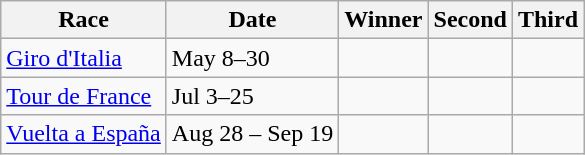<table class="wikitable">
<tr>
<th>Race</th>
<th>Date</th>
<th>Winner</th>
<th>Second</th>
<th>Third</th>
</tr>
<tr>
<td> <a href='#'>Giro d'Italia</a></td>
<td>May 8–30</td>
<td></td>
<td></td>
<td></td>
</tr>
<tr>
<td> <a href='#'>Tour de France</a></td>
<td>Jul 3–25</td>
<td></td>
<td></td>
<td></td>
</tr>
<tr>
<td> <a href='#'>Vuelta a España</a></td>
<td>Aug 28 – Sep 19</td>
<td></td>
<td></td>
<td></td>
</tr>
</table>
